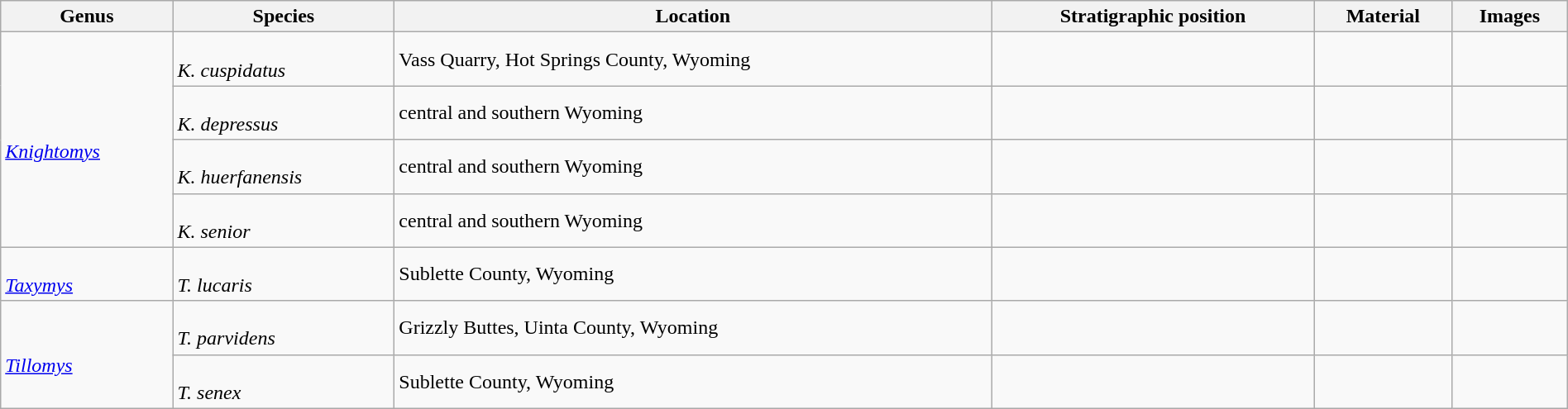<table class="wikitable sortable"  style="margin:auto; width:100%;">
<tr>
<th>Genus</th>
<th>Species</th>
<th>Location</th>
<th>Stratigraphic position</th>
<th>Material</th>
<th>Images</th>
</tr>
<tr>
<td rowspan=4><br><em><a href='#'>Knightomys</a></em></td>
<td><br><em>K. cuspidatus</em></td>
<td>Vass Quarry, Hot Springs County, Wyoming</td>
<td></td>
<td></td>
<td></td>
</tr>
<tr>
<td><br><em>K. depressus</em></td>
<td>central and southern Wyoming</td>
<td></td>
<td></td>
<td></td>
</tr>
<tr>
<td><br><em>K. huerfanensis</em></td>
<td>central and southern Wyoming</td>
<td></td>
<td></td>
<td></td>
</tr>
<tr>
<td><br><em>K. senior</em></td>
<td>central and southern Wyoming</td>
<td></td>
<td></td>
<td></td>
</tr>
<tr>
<td rowspan=1><br><em><a href='#'>Taxymys</a></em></td>
<td><br><em>T. lucaris</em></td>
<td>Sublette County, Wyoming</td>
<td></td>
<td></td>
<td></td>
</tr>
<tr>
<td rowspan=2><br><em><a href='#'>Tillomys</a></em></td>
<td><br><em>T. parvidens</em></td>
<td>Grizzly Buttes, Uinta County, Wyoming</td>
<td></td>
<td></td>
<td></td>
</tr>
<tr>
<td><br><em>T. senex</em></td>
<td>Sublette County, Wyoming</td>
<td></td>
<td></td>
<td></td>
</tr>
</table>
